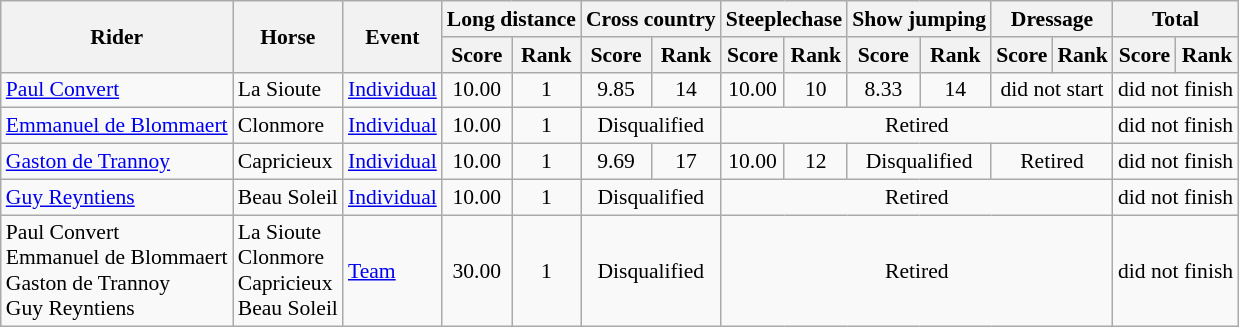<table class=wikitable style="font-size:90%">
<tr>
<th rowspan="2">Rider</th>
<th rowspan="2">Horse</th>
<th rowspan="2">Event</th>
<th colspan="2">Long distance</th>
<th colspan="2">Cross country</th>
<th colspan="2">Steeplechase</th>
<th colspan="2">Show jumping</th>
<th colspan="2">Dressage</th>
<th colspan="2">Total</th>
</tr>
<tr>
<th>Score</th>
<th>Rank</th>
<th>Score</th>
<th>Rank</th>
<th>Score</th>
<th>Rank</th>
<th>Score</th>
<th>Rank</th>
<th>Score</th>
<th>Rank</th>
<th>Score</th>
<th>Rank</th>
</tr>
<tr>
<td><a href='#'>Paul Convert</a></td>
<td>La Sioute</td>
<td><a href='#'>Individual</a></td>
<td align=center>10.00</td>
<td align=center>1</td>
<td align=center>9.85</td>
<td align=center>14</td>
<td align=center>10.00</td>
<td align=center>10</td>
<td align=center>8.33</td>
<td align=center>14</td>
<td align=center colspan=2>did not start</td>
<td align=center colspan=2>did not finish</td>
</tr>
<tr>
<td><a href='#'>Emmanuel de Blommaert</a></td>
<td>Clonmore</td>
<td><a href='#'>Individual</a></td>
<td align=center>10.00</td>
<td align=center>1</td>
<td align=center colspan=2>Disqualified</td>
<td align=center colspan=6>Retired</td>
<td align=center colspan=2>did not finish</td>
</tr>
<tr>
<td><a href='#'>Gaston de Trannoy</a></td>
<td>Capricieux</td>
<td><a href='#'>Individual</a></td>
<td align=center>10.00</td>
<td align=center>1</td>
<td align=center>9.69</td>
<td align=center>17</td>
<td align=center>10.00</td>
<td align=center>12</td>
<td align=center colspan=2>Disqualified</td>
<td align=center colspan=2>Retired</td>
<td align=center colspan=2>did not finish</td>
</tr>
<tr>
<td><a href='#'>Guy Reyntiens</a></td>
<td>Beau Soleil</td>
<td><a href='#'>Individual</a></td>
<td align=center>10.00</td>
<td align=center>1</td>
<td align=center colspan=2>Disqualified</td>
<td align=center colspan=6>Retired</td>
<td align=center colspan=2>did not finish</td>
</tr>
<tr>
<td>Paul Convert <br> Emmanuel de Blommaert <br> Gaston de Trannoy <br> Guy Reyntiens</td>
<td>La Sioute <br> Clonmore <br> Capricieux <br> Beau Soleil</td>
<td><a href='#'>Team</a></td>
<td align=center>30.00</td>
<td align=center>1</td>
<td align=center colspan=2>Disqualified</td>
<td align=center colspan=6>Retired</td>
<td align=center colspan=2>did not finish</td>
</tr>
</table>
